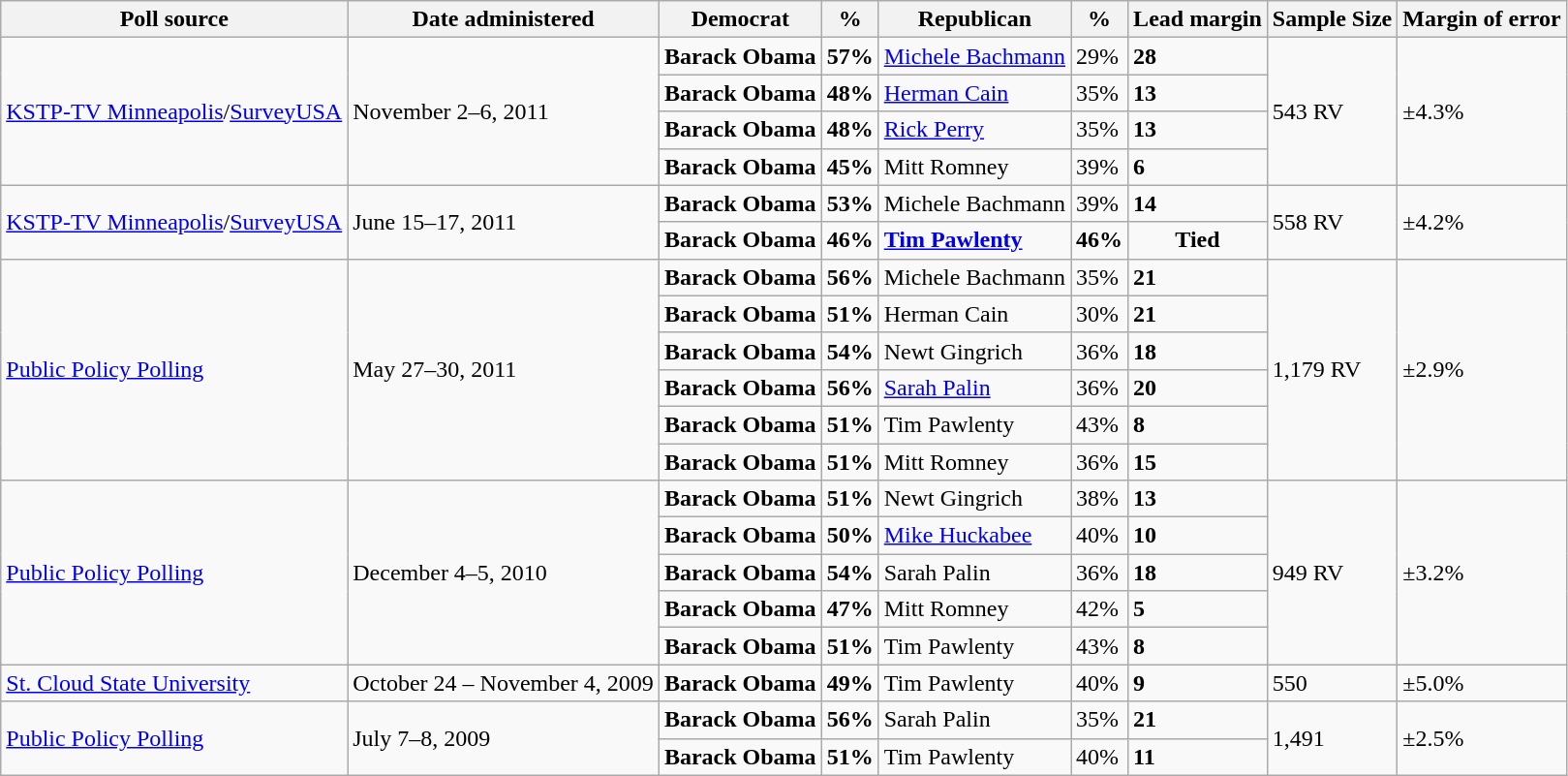<table class="wikitable">
<tr valign=bottom>
<th>Poll source</th>
<th>Date administered</th>
<th>Democrat</th>
<th>%</th>
<th>Republican</th>
<th>%</th>
<th>Lead margin</th>
<th>Sample Size</th>
<th>Margin of error</th>
</tr>
<tr>
<td rowspan=4><a href='#'>KSTP-TV Minneapolis</a>/<a href='#'>SurveyUSA</a></td>
<td rowspan=4>November 2–6, 2011</td>
<td><strong>Barack Obama</strong></td>
<td><strong>57%</strong></td>
<td><a href='#'>Michele Bachmann</a></td>
<td>29%</td>
<td><strong>28</strong></td>
<td rowspan=4>543 RV</td>
<td rowspan=4>±4.3%</td>
</tr>
<tr>
<td><strong>Barack Obama</strong></td>
<td><strong>48%</strong></td>
<td><a href='#'>Herman Cain</a></td>
<td>35%</td>
<td><strong>13</strong></td>
</tr>
<tr>
<td><strong>Barack Obama</strong></td>
<td><strong>48%</strong></td>
<td><a href='#'>Rick Perry</a></td>
<td>35%</td>
<td><strong>13</strong></td>
</tr>
<tr>
<td><strong>Barack Obama</strong></td>
<td><strong>45%</strong></td>
<td>Mitt Romney</td>
<td>39%</td>
<td><strong>6</strong></td>
</tr>
<tr>
<td rowspan=2><a href='#'>KSTP-TV Minneapolis</a>/<a href='#'>SurveyUSA</a></td>
<td rowspan=2>June 15–17, 2011</td>
<td><strong>Barack Obama</strong></td>
<td><strong>53%</strong></td>
<td>Michele Bachmann</td>
<td>39%</td>
<td><strong>14</strong></td>
<td rowspan=2>558 RV</td>
<td rowspan=2>±4.2%</td>
</tr>
<tr>
<td><strong>Barack Obama</strong></td>
<td><strong>46%</strong></td>
<td><strong><a href='#'>Tim Pawlenty</a></strong></td>
<td><strong>46%</strong></td>
<td align=center><strong>Tied</strong></td>
</tr>
<tr>
<td rowspan=6><a href='#'>Public Policy Polling</a></td>
<td rowspan=6>May 27–30, 2011</td>
<td><strong>Barack Obama</strong></td>
<td><strong>56%</strong></td>
<td>Michele Bachmann</td>
<td>35%</td>
<td><strong>21</strong></td>
<td rowspan=6>1,179 RV</td>
<td rowspan=6>±2.9%</td>
</tr>
<tr>
<td><strong>Barack Obama</strong></td>
<td><strong>51%</strong></td>
<td>Herman Cain</td>
<td>30%</td>
<td><strong>21</strong></td>
</tr>
<tr>
<td><strong>Barack Obama</strong></td>
<td><strong>54%</strong></td>
<td>Newt Gingrich</td>
<td>36%</td>
<td><strong>18</strong></td>
</tr>
<tr>
<td><strong>Barack Obama</strong></td>
<td><strong>56%</strong></td>
<td><a href='#'>Sarah Palin</a></td>
<td>36%</td>
<td><strong>20</strong></td>
</tr>
<tr>
<td><strong>Barack Obama</strong></td>
<td><strong>51%</strong></td>
<td>Tim Pawlenty</td>
<td>43%</td>
<td><strong>8</strong></td>
</tr>
<tr>
<td><strong>Barack Obama</strong></td>
<td><strong>51%</strong></td>
<td>Mitt Romney</td>
<td>36%</td>
<td><strong>15</strong></td>
</tr>
<tr>
<td rowspan=5><a href='#'>Public Policy Polling</a></td>
<td rowspan=5>December 4–5, 2010</td>
<td><strong>Barack Obama</strong></td>
<td><strong>51%</strong></td>
<td>Newt Gingrich</td>
<td>38%</td>
<td><strong>13</strong></td>
<td rowspan=5>949 RV</td>
<td rowspan=5>±3.2%</td>
</tr>
<tr>
<td><strong>Barack Obama</strong></td>
<td><strong>50%</strong></td>
<td><a href='#'>Mike Huckabee</a></td>
<td>40%</td>
<td><strong>10</strong></td>
</tr>
<tr>
<td><strong>Barack Obama</strong></td>
<td><strong>54%</strong></td>
<td>Sarah Palin</td>
<td>36%</td>
<td><strong>18</strong></td>
</tr>
<tr>
<td><strong>Barack Obama</strong></td>
<td><strong>47%</strong></td>
<td>Mitt Romney</td>
<td>42%</td>
<td><strong>5</strong></td>
</tr>
<tr>
<td><strong>Barack Obama</strong></td>
<td><strong>51%</strong></td>
<td>Tim Pawlenty</td>
<td>43%</td>
<td><strong>8</strong></td>
</tr>
<tr>
<td><a href='#'>St. Cloud State University</a></td>
<td>October 24 – November 4, 2009</td>
<td><strong>Barack Obama</strong></td>
<td><strong>49%</strong></td>
<td>Tim Pawlenty</td>
<td>40%</td>
<td><strong>9</strong></td>
<td>550</td>
<td>±5.0%</td>
</tr>
<tr>
<td rowspan=2><a href='#'>Public Policy Polling</a></td>
<td rowspan=2>July 7–8, 2009</td>
<td><strong>Barack Obama</strong></td>
<td><strong>56%</strong></td>
<td>Sarah Palin</td>
<td>35%</td>
<td><strong>21</strong></td>
<td rowspan=2>1,491</td>
<td rowspan=2>±2.5%</td>
</tr>
<tr>
<td><strong>Barack Obama</strong></td>
<td><strong>51%</strong></td>
<td>Tim Pawlenty</td>
<td>40%</td>
<td><strong>11</strong></td>
</tr>
</table>
